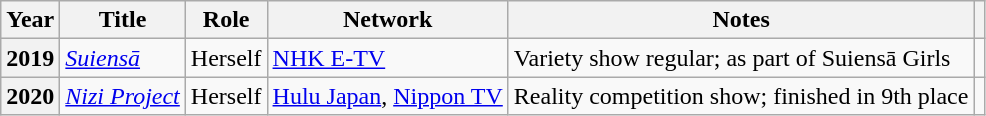<table class="wikitable plainrowheaders sortable">
<tr>
<th scope="col">Year</th>
<th scope="col">Title</th>
<th scope="col">Role</th>
<th scope="col">Network</th>
<th scope="col">Notes</th>
<th scope="col" class="unsortable"></th>
</tr>
<tr>
<th scope="row">2019</th>
<td><em><a href='#'>Suiensā</a></em></td>
<td>Herself</td>
<td><a href='#'>NHK E-TV</a></td>
<td>Variety show regular; as part of Suiensā Girls</td>
<td style="text-align:center"></td>
</tr>
<tr>
<th scope="row">2020</th>
<td><em><a href='#'>Nizi Project</a></em></td>
<td>Herself</td>
<td><a href='#'>Hulu Japan</a>, <a href='#'>Nippon TV</a></td>
<td>Reality competition show; finished in 9th place</td>
<td style="text-align:center"></td>
</tr>
</table>
